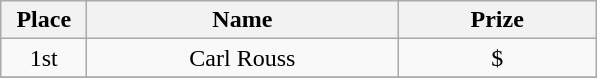<table class="wikitable">
<tr>
<th width="50">Place</th>
<th width="200">Name</th>
<th width="125">Prize</th>
</tr>
<tr>
<td align = "center">1st</td>
<td align = "center">Carl Rouss</td>
<td align = "center">$</td>
</tr>
<tr>
</tr>
</table>
